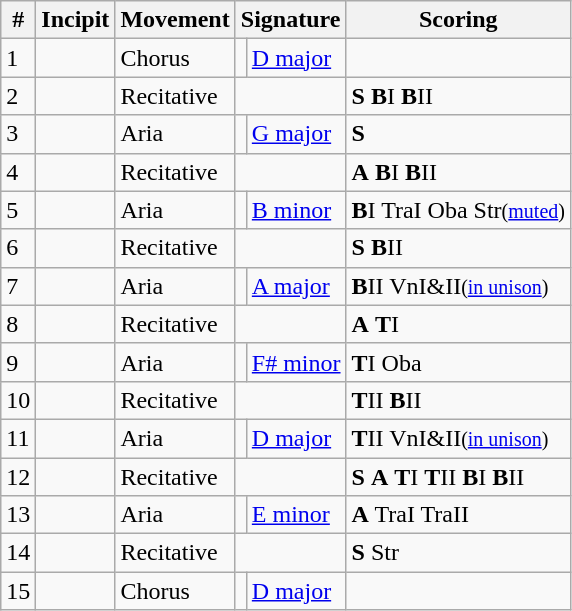<table class="wikitable sortable">
<tr>
<th scope="col">#</th>
<th scope="col">Incipit</th>
<th scope="col">Movement</th>
<th scope="col" colspan="2">Signature</th>
<th scope="col">Scoring</th>
</tr>
<tr>
<td>1</td>
<td></td>
<td>Chorus</td>
<td></td>
<td><a href='#'>D&nbsp;major</a></td>
<td></td>
</tr>
<tr>
<td>2</td>
<td></td>
<td>Recitative</td>
<td colspan="2"></td>
<td><strong>S</strong> <strong>B</strong>I <strong>B</strong>II</td>
</tr>
<tr>
<td>3</td>
<td></td>
<td>Aria</td>
<td></td>
<td><a href='#'>G&nbsp;major</a></td>
<td><strong>S</strong></td>
</tr>
<tr>
<td>4</td>
<td></td>
<td>Recitative</td>
<td colspan="2"></td>
<td><strong>A</strong> <strong>B</strong>I <strong>B</strong>II</td>
</tr>
<tr>
<td>5</td>
<td></td>
<td>Aria</td>
<td></td>
<td><a href='#'>B&nbsp;minor</a></td>
<td><strong>B</strong>I TraI Oba Str<small>(<a href='#'>muted</a>)</small></td>
</tr>
<tr>
<td>6</td>
<td></td>
<td>Recitative</td>
<td colspan="2"></td>
<td><strong>S</strong> <strong>B</strong>II</td>
</tr>
<tr>
<td>7</td>
<td></td>
<td>Aria</td>
<td></td>
<td><a href='#'>A&nbsp;major</a></td>
<td><strong>B</strong>II VnI&II<small>(<a href='#'>in unison</a>)</small></td>
</tr>
<tr>
<td>8</td>
<td></td>
<td>Recitative</td>
<td colspan="2"></td>
<td><strong>A</strong> <strong>T</strong>I</td>
</tr>
<tr>
<td>9</td>
<td></td>
<td>Aria</td>
<td></td>
<td><a href='#'>F# minor</a></td>
<td><strong>T</strong>I Oba</td>
</tr>
<tr>
<td>10</td>
<td></td>
<td>Recitative</td>
<td colspan="2"></td>
<td><strong>T</strong>II <strong>B</strong>II</td>
</tr>
<tr>
<td>11</td>
<td></td>
<td>Aria</td>
<td></td>
<td><a href='#'>D&nbsp;major</a></td>
<td><strong>T</strong>II VnI&II<small>(<a href='#'>in unison</a>)</small></td>
</tr>
<tr>
<td>12</td>
<td></td>
<td>Recitative</td>
<td colspan="2"></td>
<td><strong>S</strong> <strong>A</strong> <strong>T</strong>I <strong>T</strong>II <strong>B</strong>I <strong>B</strong>II</td>
</tr>
<tr>
<td>13</td>
<td></td>
<td>Aria</td>
<td></td>
<td><a href='#'>E&nbsp;minor</a></td>
<td><strong>A</strong> TraI TraII</td>
</tr>
<tr>
<td>14</td>
<td></td>
<td>Recitative</td>
<td colspan="2"></td>
<td><strong>S</strong> Str</td>
</tr>
<tr>
<td>15</td>
<td></td>
<td>Chorus</td>
<td></td>
<td><a href='#'>D&nbsp;major</a></td>
<td></td>
</tr>
</table>
